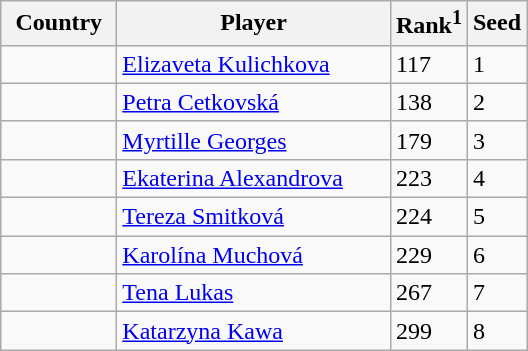<table class="sortable wikitable">
<tr>
<th width="70">Country</th>
<th width="175">Player</th>
<th>Rank<sup>1</sup></th>
<th>Seed</th>
</tr>
<tr>
<td></td>
<td><a href='#'>Elizaveta Kulichkova</a></td>
<td>117</td>
<td>1</td>
</tr>
<tr>
<td></td>
<td><a href='#'>Petra Cetkovská</a></td>
<td>138</td>
<td>2</td>
</tr>
<tr>
<td></td>
<td><a href='#'>Myrtille Georges</a></td>
<td>179</td>
<td>3</td>
</tr>
<tr>
<td></td>
<td><a href='#'>Ekaterina Alexandrova</a></td>
<td>223</td>
<td>4</td>
</tr>
<tr>
<td></td>
<td><a href='#'>Tereza Smitková</a></td>
<td>224</td>
<td>5</td>
</tr>
<tr>
<td></td>
<td><a href='#'>Karolína Muchová</a></td>
<td>229</td>
<td>6</td>
</tr>
<tr>
<td></td>
<td><a href='#'>Tena Lukas</a></td>
<td>267</td>
<td>7</td>
</tr>
<tr>
<td></td>
<td><a href='#'>Katarzyna Kawa</a></td>
<td>299</td>
<td>8</td>
</tr>
</table>
